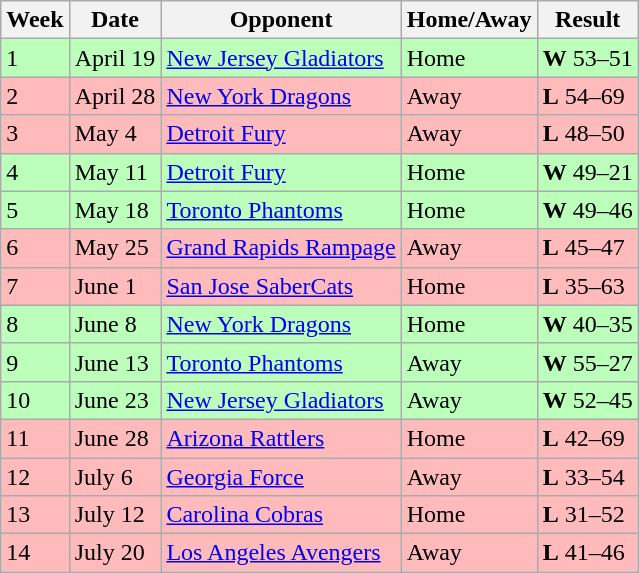<table class="wikitable">
<tr>
<th>Week</th>
<th>Date</th>
<th>Opponent</th>
<th>Home/Away</th>
<th>Result</th>
</tr>
<tr bgcolor="bbffbb">
<td>1</td>
<td>April 19</td>
<td><a href='#'>New Jersey Gladiators</a></td>
<td>Home</td>
<td><strong>W</strong> 53–51</td>
</tr>
<tr bgcolor="ffbbbb">
<td>2</td>
<td>April 28</td>
<td><a href='#'>New York Dragons</a></td>
<td>Away</td>
<td><strong>L</strong> 54–69</td>
</tr>
<tr bgcolor="ffbbbb">
<td>3</td>
<td>May 4</td>
<td><a href='#'>Detroit Fury</a></td>
<td>Away</td>
<td><strong>L</strong> 48–50</td>
</tr>
<tr bgcolor="bbffbb">
<td>4</td>
<td>May 11</td>
<td><a href='#'>Detroit Fury</a></td>
<td>Home</td>
<td><strong>W</strong> 49–21</td>
</tr>
<tr bgcolor="bbffbb">
<td>5</td>
<td>May 18</td>
<td><a href='#'>Toronto Phantoms</a></td>
<td>Home</td>
<td><strong>W</strong> 49–46</td>
</tr>
<tr bgcolor="ffbbbb">
<td>6</td>
<td>May 25</td>
<td><a href='#'>Grand Rapids Rampage</a></td>
<td>Away</td>
<td><strong>L</strong> 45–47</td>
</tr>
<tr bgcolor="ffbbbb">
<td>7</td>
<td>June 1</td>
<td><a href='#'>San Jose SaberCats</a></td>
<td>Home</td>
<td><strong>L</strong> 35–63</td>
</tr>
<tr bgcolor="bbffbb">
<td>8</td>
<td>June 8</td>
<td><a href='#'>New York Dragons</a></td>
<td>Home</td>
<td><strong>W</strong> 40–35</td>
</tr>
<tr bgcolor="bbffbb">
<td>9</td>
<td>June 13</td>
<td><a href='#'>Toronto Phantoms</a></td>
<td>Away</td>
<td><strong>W</strong> 55–27</td>
</tr>
<tr bgcolor="bbffbb">
<td>10</td>
<td>June 23</td>
<td><a href='#'>New Jersey Gladiators</a></td>
<td>Away</td>
<td><strong>W</strong> 52–45</td>
</tr>
<tr bgcolor="ffbbbb">
<td>11</td>
<td>June 28</td>
<td><a href='#'>Arizona Rattlers</a></td>
<td>Home</td>
<td><strong>L</strong> 42–69</td>
</tr>
<tr bgcolor="ffbbbb">
<td>12</td>
<td>July 6</td>
<td><a href='#'>Georgia Force</a></td>
<td>Away</td>
<td><strong>L</strong> 33–54</td>
</tr>
<tr bgcolor="ffbbbb">
<td>13</td>
<td>July 12</td>
<td><a href='#'>Carolina Cobras</a></td>
<td>Home</td>
<td><strong>L</strong> 31–52</td>
</tr>
<tr bgcolor="ffbbbb">
<td>14</td>
<td>July 20</td>
<td><a href='#'>Los Angeles Avengers</a></td>
<td>Away</td>
<td><strong>L</strong> 41–46</td>
</tr>
</table>
